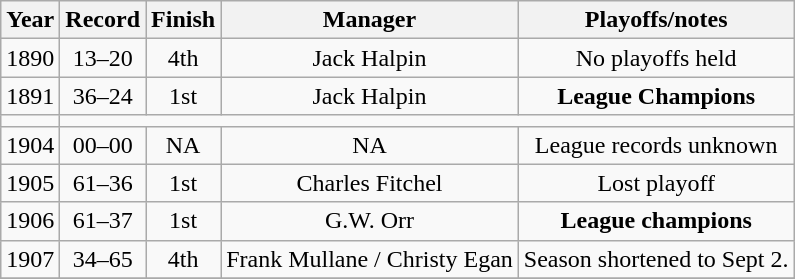<table class="wikitable">
<tr>
<th>Year</th>
<th>Record</th>
<th>Finish</th>
<th>Manager</th>
<th>Playoffs/notes</th>
</tr>
<tr align=center>
<td>1890</td>
<td>13–20</td>
<td>4th</td>
<td>Jack Halpin</td>
<td>No playoffs held</td>
</tr>
<tr align=center>
<td>1891</td>
<td>36–24</td>
<td>1st</td>
<td>Jack Halpin</td>
<td><strong>League Champions</strong></td>
</tr>
<tr align=center>
<td></td>
</tr>
<tr align=center>
<td>1904</td>
<td>00–00</td>
<td>NA</td>
<td>NA</td>
<td>League records unknown</td>
</tr>
<tr align=center>
<td>1905</td>
<td>61–36</td>
<td>1st</td>
<td>Charles Fitchel</td>
<td>Lost playoff</td>
</tr>
<tr align=center>
<td>1906</td>
<td>61–37</td>
<td>1st</td>
<td>G.W. Orr</td>
<td><strong>League champions</strong></td>
</tr>
<tr align=center>
<td>1907</td>
<td>34–65</td>
<td>4th</td>
<td>Frank Mullane / Christy Egan</td>
<td>Season shortened to Sept 2.</td>
</tr>
<tr align=center>
</tr>
</table>
